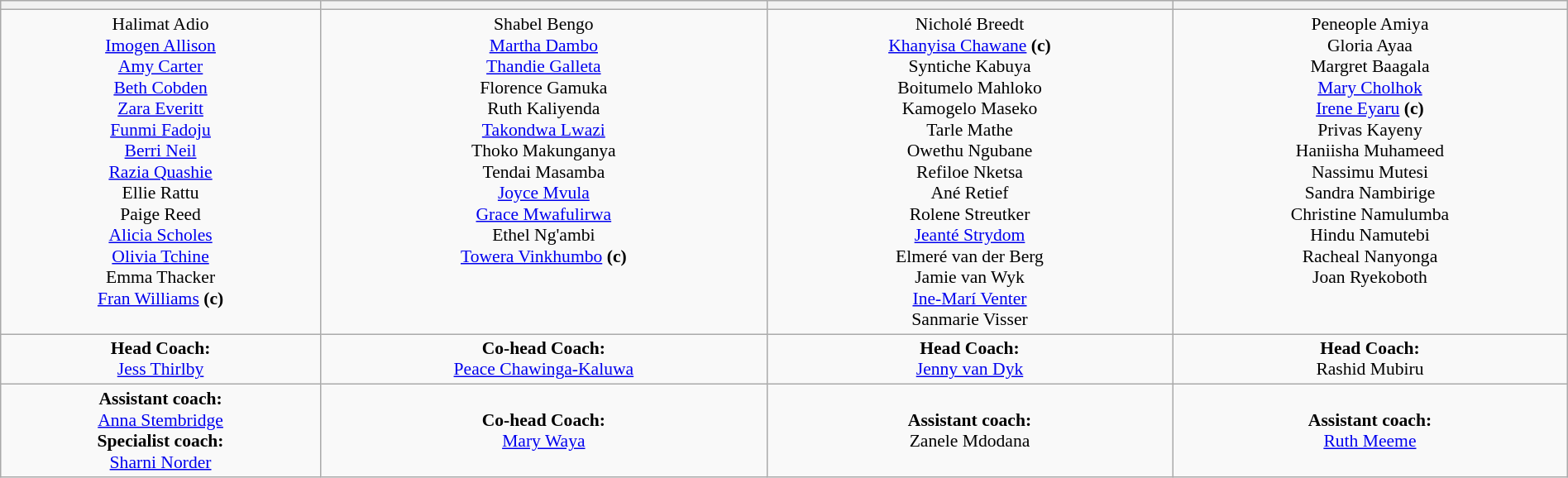<table class=wikitable width=100% style="text-align:center; font-size:90%">
<tr>
<th></th>
<th></th>
<th></th>
<th></th>
</tr>
<tr valign=top>
<td>Halimat Adio<br><a href='#'>Imogen Allison</a><br><a href='#'>Amy Carter</a><br><a href='#'>Beth Cobden</a><br><a href='#'>Zara Everitt</a><br><a href='#'>Funmi Fadoju</a><br><a href='#'>Berri Neil</a><br><a href='#'>Razia Quashie</a><br>Ellie Rattu <br>Paige Reed<br><a href='#'>Alicia Scholes</a><br><a href='#'>Olivia Tchine</a><br>Emma Thacker<br><a href='#'>Fran Williams</a> <strong>(c)</strong></td>
<td>Shabel Bengo<br><a href='#'>Martha Dambo</a><br><a href='#'>Thandie Galleta</a><br>Florence Gamuka<br>Ruth Kaliyenda<br><a href='#'>Takondwa Lwazi</a><br>Thoko Makunganya<br>Tendai Masamba<br><a href='#'>Joyce Mvula</a><br><a href='#'>Grace Mwafulirwa</a><br>Ethel Ng'ambi<br><a href='#'>Towera Vinkhumbo</a> <strong>(c)</strong></td>
<td>Nicholé Breedt<br><a href='#'>Khanyisa Chawane</a> <strong>(c)</strong><br>Syntiche Kabuya<br> Boitumelo Mahloko<br>Kamogelo Maseko<br>Tarle Mathe<br>Owethu Ngubane<br>Refiloe Nketsa<br>Ané Retief<br>Rolene Streutker<br><a href='#'>Jeanté Strydom</a><br>Elmeré van der Berg<br>Jamie van Wyk<br><a href='#'>Ine-Marí Venter</a><br>Sanmarie Visser</td>
<td>Peneople Amiya<br>Gloria Ayaa<br>Margret Baagala<br><a href='#'>Mary Cholhok</a><br><a href='#'>Irene Eyaru</a> <strong>(c)</strong><br>Privas Kayeny<br>Haniisha Muhameed<br>Nassimu Mutesi<br>Sandra Nambirige<br>Christine Namulumba<br>Hindu Namutebi<br>Racheal Nanyonga<br>Joan Ryekoboth</td>
</tr>
<tr>
<td> <strong>Head Coach:</strong><br><a href='#'>Jess Thirlby</a></td>
<td> <strong>Co-head Coach:</strong><br><a href='#'>Peace Chawinga-Kaluwa</a></td>
<td> <strong>Head Coach:</strong><br><a href='#'>Jenny van Dyk</a></td>
<td> <strong>Head Coach:</strong><br>Rashid Mubiru</td>
</tr>
<tr>
<td> <strong>Assistant coach:</strong><br><a href='#'>Anna Stembridge</a><br><strong>Specialist coach:</strong><br><a href='#'>Sharni Norder</a></td>
<td> <strong>Co-head Coach:</strong><br><a href='#'>Mary Waya</a></td>
<td> <strong>Assistant coach:</strong><br>Zanele Mdodana</td>
<td> <strong>Assistant coach:</strong><br><a href='#'>Ruth Meeme</a></td>
</tr>
</table>
